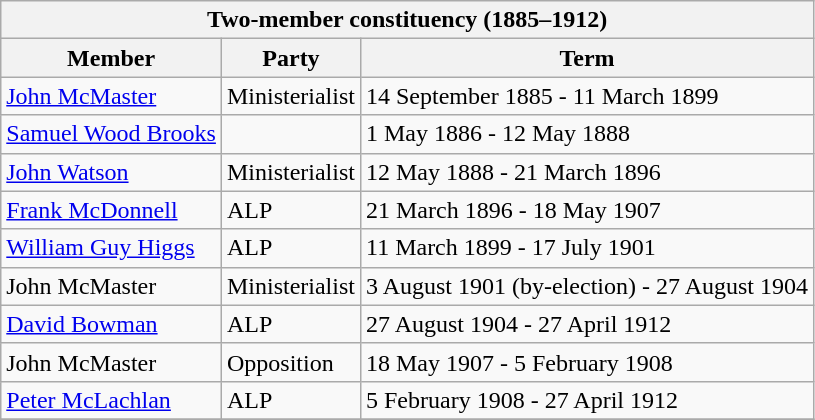<table class="wikitable">
<tr>
<th colspan="3" align="center">Two-member constituency (1885–1912)</th>
</tr>
<tr>
<th>Member</th>
<th>Party</th>
<th>Term</th>
</tr>
<tr>
<td><a href='#'>John McMaster</a></td>
<td>Ministerialist</td>
<td>14 September 1885 - 11 March 1899</td>
</tr>
<tr>
<td><a href='#'>Samuel Wood Brooks</a></td>
<td></td>
<td>1 May 1886 - 12 May 1888</td>
</tr>
<tr>
<td><a href='#'>John Watson</a></td>
<td>Ministerialist</td>
<td>12 May 1888 - 21 March 1896</td>
</tr>
<tr>
<td><a href='#'>Frank McDonnell</a></td>
<td>ALP</td>
<td>21 March 1896 - 18 May 1907</td>
</tr>
<tr>
<td><a href='#'>William Guy Higgs</a></td>
<td>ALP</td>
<td>11 March 1899 - 17 July 1901</td>
</tr>
<tr>
<td>John McMaster</td>
<td>Ministerialist</td>
<td>3 August 1901 (by-election) - 27 August 1904</td>
</tr>
<tr>
<td><a href='#'>David Bowman</a></td>
<td>ALP</td>
<td>27 August 1904 - 27 April 1912</td>
</tr>
<tr>
<td>John McMaster</td>
<td>Opposition</td>
<td>18 May 1907 - 5 February 1908</td>
</tr>
<tr>
<td><a href='#'>Peter McLachlan</a></td>
<td>ALP</td>
<td>5 February 1908 - 27 April 1912</td>
</tr>
<tr>
</tr>
</table>
